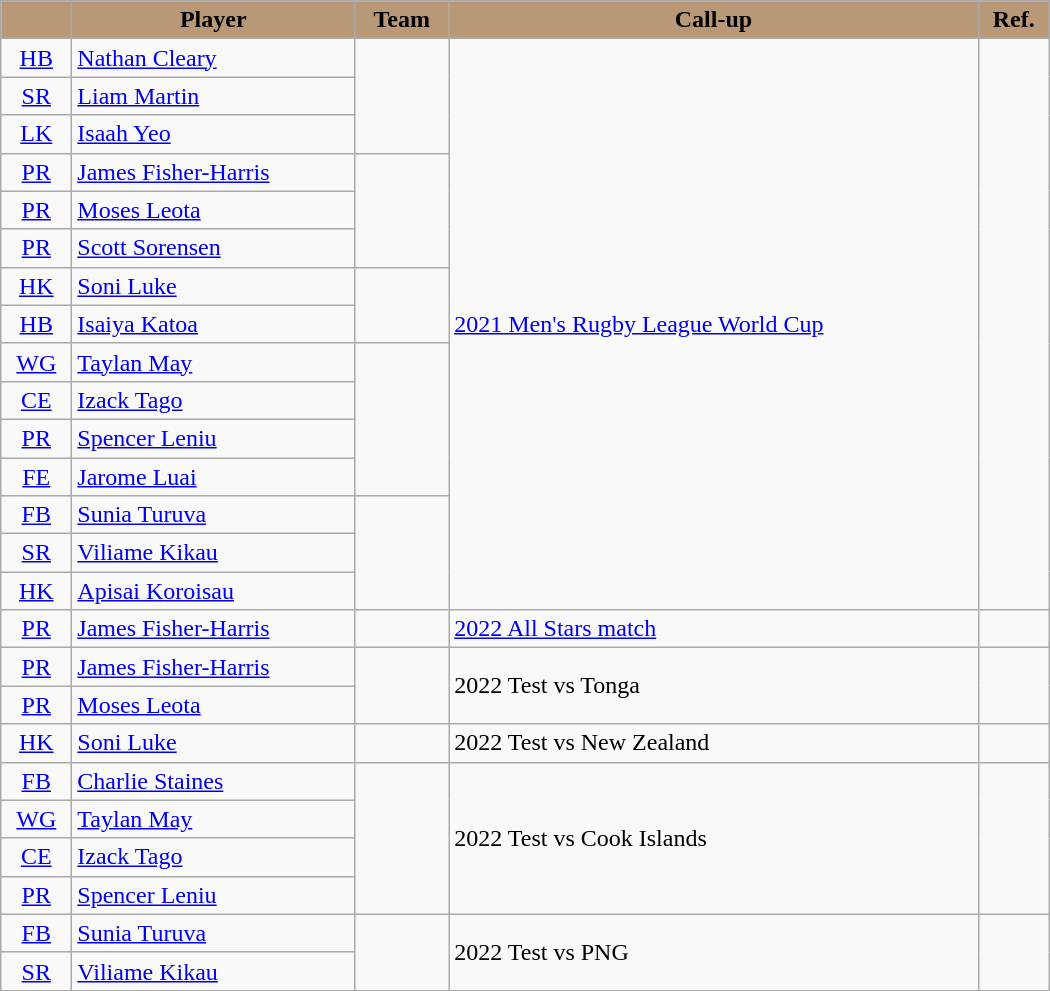<table style="width:700px;" class="wikitable sortable">
<tr style="background:#bdb76b;">
<th style="background:#B99877; color:black; text-align:center;"></th>
<th style="background:#B99877; color:black; text-align:center;">Player</th>
<th style="background:#B99877; color:black; text-align:center;">Team</th>
<th style="background:#B99877; color:black; text-align:center;">Call-up</th>
<th style="background:#b99877; color:black; text-align:center; width:40px;">Ref.</th>
</tr>
<tr>
<td style="text-align:center"><a href='#'>HB</a></td>
<td><a href='#'>Nathan Cleary</a></td>
<td rowspan="3"></td>
<td rowspan="15"><a href='#'>2021 Men's Rugby League World Cup</a></td>
<td rowspan="15"></td>
</tr>
<tr>
<td style="text-align:center"><a href='#'>SR</a></td>
<td><a href='#'>Liam Martin</a></td>
</tr>
<tr>
<td style="text-align:center"><a href='#'>LK</a></td>
<td><a href='#'>Isaah Yeo</a></td>
</tr>
<tr>
<td style="text-align:center"><a href='#'>PR</a></td>
<td><a href='#'>James Fisher-Harris</a></td>
<td rowspan="3"></td>
</tr>
<tr>
<td style="text-align:center"><a href='#'>PR</a></td>
<td><a href='#'>Moses Leota</a></td>
</tr>
<tr>
<td style="text-align:center"><a href='#'>PR</a></td>
<td><a href='#'>Scott Sorensen</a></td>
</tr>
<tr>
<td style="text-align:center"><a href='#'>HK</a></td>
<td><a href='#'>Soni Luke</a></td>
<td rowspan="2"></td>
</tr>
<tr>
<td style="text-align:center"><a href='#'>HB</a></td>
<td><a href='#'>Isaiya Katoa</a></td>
</tr>
<tr>
<td style="text-align:center"><a href='#'>WG</a></td>
<td><a href='#'>Taylan May</a></td>
<td rowspan="4"></td>
</tr>
<tr>
<td style="text-align:center"><a href='#'>CE</a></td>
<td><a href='#'>Izack Tago</a></td>
</tr>
<tr>
<td style="text-align:center"><a href='#'>PR</a></td>
<td><a href='#'>Spencer Leniu</a></td>
</tr>
<tr>
<td style="text-align:center"><a href='#'>FE</a></td>
<td><a href='#'>Jarome Luai</a></td>
</tr>
<tr>
<td style="text-align:center"><a href='#'>FB</a></td>
<td><a href='#'>Sunia Turuva</a></td>
<td rowspan="3"></td>
</tr>
<tr>
<td style="text-align:center"><a href='#'>SR</a></td>
<td><a href='#'>Viliame Kikau</a></td>
</tr>
<tr>
<td style="text-align:center"><a href='#'>HK</a></td>
<td><a href='#'>Apisai Koroisau</a></td>
</tr>
<tr>
<td style="text-align:center"><a href='#'>PR</a></td>
<td><a href='#'>James Fisher-Harris</a></td>
<td rowspan="1"></td>
<td rowspan="1"><a href='#'>2022 All Stars match</a></td>
<td rowspan="1"></td>
</tr>
<tr>
<td style="text-align:center"><a href='#'>PR</a></td>
<td><a href='#'>James Fisher-Harris</a></td>
<td rowspan="2"></td>
<td rowspan="2">2022 Test vs Tonga</td>
<td rowspan="2"></td>
</tr>
<tr>
<td style="text-align:center"><a href='#'>PR</a></td>
<td><a href='#'>Moses Leota</a></td>
</tr>
<tr>
<td style="text-align:center"><a href='#'>HK</a></td>
<td><a href='#'>Soni Luke</a></td>
<td rowspan="1"></td>
<td rowspan="1">2022 Test vs New Zealand</td>
<td rowspan="1"></td>
</tr>
<tr>
<td style="text-align:center"><a href='#'>FB</a></td>
<td><a href='#'>Charlie Staines</a></td>
<td rowspan="4"></td>
<td rowspan="4">2022 Test vs Cook Islands</td>
<td rowspan="4"></td>
</tr>
<tr>
<td style="text-align:center"><a href='#'>WG</a></td>
<td><a href='#'>Taylan May</a></td>
</tr>
<tr>
<td style="text-align:center"><a href='#'>CE</a></td>
<td><a href='#'>Izack Tago</a></td>
</tr>
<tr>
<td style="text-align:center"><a href='#'>PR</a></td>
<td><a href='#'>Spencer Leniu</a></td>
</tr>
<tr>
<td style="text-align:center"><a href='#'>FB</a></td>
<td><a href='#'>Sunia Turuva</a></td>
<td rowspan="2"></td>
<td rowspan="2">2022 Test vs PNG</td>
<td rowspan="2"></td>
</tr>
<tr>
<td style="text-align:center"><a href='#'>SR</a></td>
<td><a href='#'>Viliame Kikau</a></td>
</tr>
</table>
